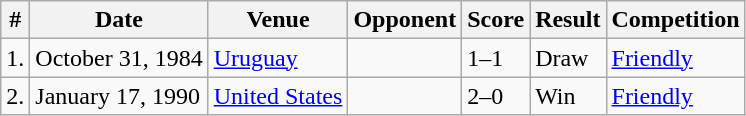<table class="wikitable collapsible collapsed" style="text-align: left;" align=center>
<tr>
<th>#</th>
<th>Date</th>
<th>Venue</th>
<th>Opponent</th>
<th>Score</th>
<th>Result</th>
<th>Competition</th>
</tr>
<tr>
<td>1.</td>
<td>October 31, 1984</td>
<td><a href='#'>Uruguay</a></td>
<td></td>
<td>1–1</td>
<td>Draw</td>
<td><a href='#'>Friendly</a></td>
</tr>
<tr>
<td>2.</td>
<td>January 17, 1990</td>
<td><a href='#'>United States</a></td>
<td></td>
<td>2–0</td>
<td>Win</td>
<td><a href='#'>Friendly</a></td>
</tr>
</table>
